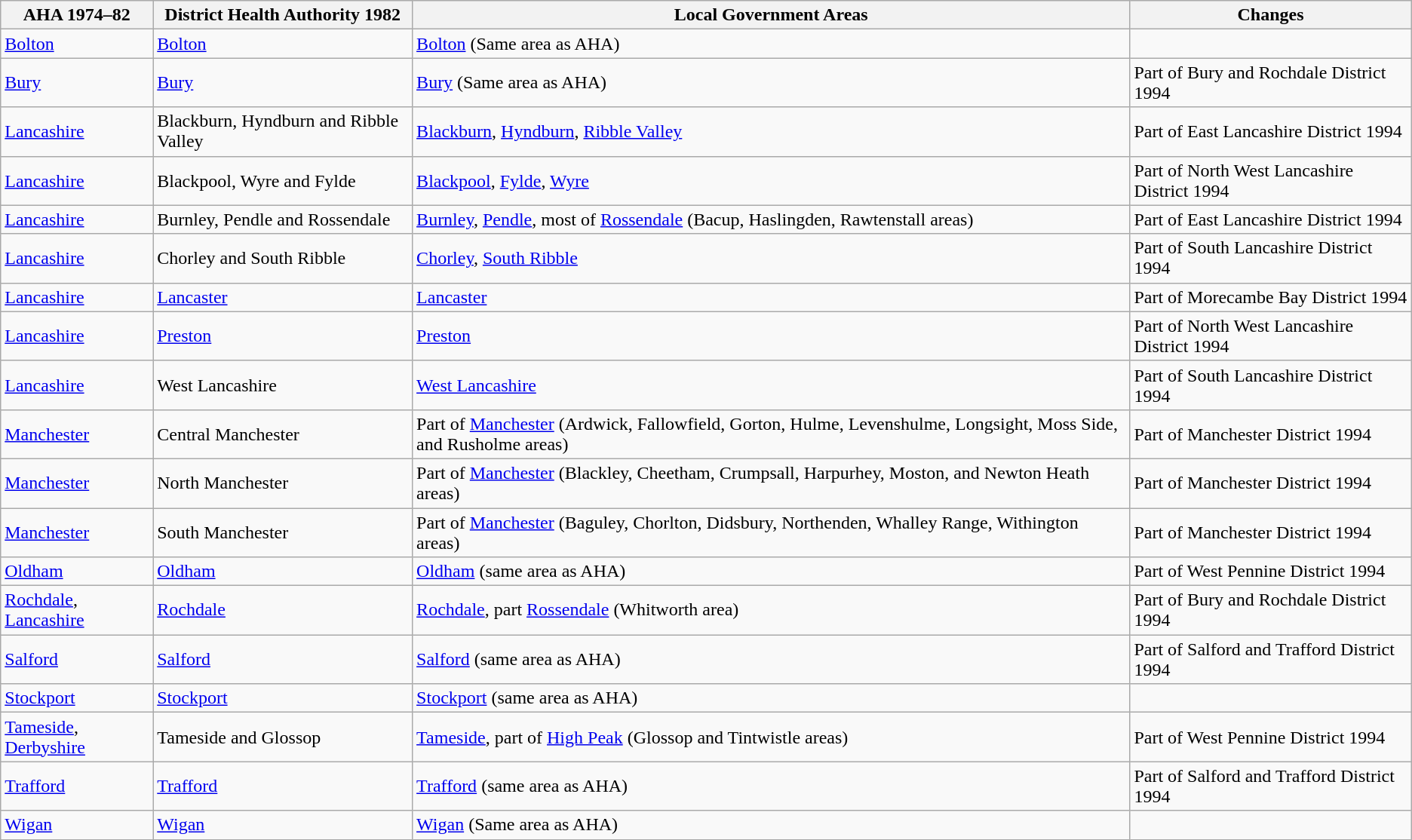<table class="wikitable">
<tr>
<th>AHA 1974–82</th>
<th>District Health Authority 1982</th>
<th>Local Government Areas</th>
<th>Changes</th>
</tr>
<tr>
<td><a href='#'>Bolton</a></td>
<td><a href='#'>Bolton</a></td>
<td><a href='#'>Bolton</a> (Same area as AHA)</td>
<td></td>
</tr>
<tr>
<td><a href='#'>Bury</a></td>
<td><a href='#'>Bury</a></td>
<td><a href='#'>Bury</a> (Same area as AHA)</td>
<td>Part of Bury and Rochdale District 1994</td>
</tr>
<tr>
<td><a href='#'>Lancashire</a></td>
<td>Blackburn, Hyndburn and Ribble Valley</td>
<td><a href='#'>Blackburn</a>, <a href='#'>Hyndburn</a>, <a href='#'>Ribble Valley</a></td>
<td>Part of East Lancashire District 1994</td>
</tr>
<tr>
<td><a href='#'>Lancashire</a></td>
<td>Blackpool, Wyre and Fylde</td>
<td><a href='#'>Blackpool</a>, <a href='#'>Fylde</a>, <a href='#'>Wyre</a></td>
<td>Part of North West Lancashire District 1994</td>
</tr>
<tr>
<td><a href='#'>Lancashire</a></td>
<td>Burnley, Pendle and Rossendale</td>
<td><a href='#'>Burnley</a>, <a href='#'>Pendle</a>, most of <a href='#'>Rossendale</a> (Bacup, Haslingden, Rawtenstall areas)</td>
<td>Part of East Lancashire District 1994</td>
</tr>
<tr>
<td><a href='#'>Lancashire</a></td>
<td>Chorley and South Ribble</td>
<td><a href='#'>Chorley</a>, <a href='#'>South Ribble</a></td>
<td>Part of South Lancashire District 1994</td>
</tr>
<tr>
<td><a href='#'>Lancashire</a></td>
<td><a href='#'>Lancaster</a></td>
<td><a href='#'>Lancaster</a></td>
<td>Part of Morecambe Bay District 1994</td>
</tr>
<tr>
<td><a href='#'>Lancashire</a></td>
<td><a href='#'>Preston</a></td>
<td><a href='#'>Preston</a></td>
<td>Part of North West Lancashire District 1994</td>
</tr>
<tr>
<td><a href='#'>Lancashire</a></td>
<td>West Lancashire</td>
<td><a href='#'>West Lancashire</a></td>
<td>Part of South Lancashire District 1994</td>
</tr>
<tr>
<td><a href='#'>Manchester</a></td>
<td>Central Manchester</td>
<td>Part of <a href='#'>Manchester</a> (Ardwick, Fallowfield, Gorton, Hulme, Levenshulme, Longsight, Moss Side, and Rusholme areas)</td>
<td>Part of Manchester District 1994</td>
</tr>
<tr>
<td><a href='#'>Manchester</a></td>
<td>North Manchester</td>
<td>Part of <a href='#'>Manchester</a> (Blackley, Cheetham, Crumpsall, Harpurhey, Moston, and Newton Heath areas)</td>
<td>Part of Manchester District 1994</td>
</tr>
<tr>
<td><a href='#'>Manchester</a></td>
<td>South Manchester</td>
<td>Part of <a href='#'>Manchester</a> (Baguley, Chorlton, Didsbury, Northenden, Whalley Range, Withington areas)</td>
<td>Part of Manchester District 1994</td>
</tr>
<tr>
<td><a href='#'>Oldham</a></td>
<td><a href='#'>Oldham</a></td>
<td><a href='#'>Oldham</a> (same area as AHA)</td>
<td>Part of West Pennine District 1994</td>
</tr>
<tr>
<td><a href='#'>Rochdale</a>, <a href='#'>Lancashire</a></td>
<td><a href='#'>Rochdale</a></td>
<td><a href='#'>Rochdale</a>, part <a href='#'>Rossendale</a> (Whitworth area)</td>
<td>Part of Bury and Rochdale District 1994</td>
</tr>
<tr>
<td><a href='#'>Salford</a></td>
<td><a href='#'>Salford</a></td>
<td><a href='#'>Salford</a> (same area as AHA)</td>
<td>Part of Salford and Trafford District 1994</td>
</tr>
<tr>
<td><a href='#'>Stockport</a></td>
<td><a href='#'>Stockport</a></td>
<td><a href='#'>Stockport</a> (same area as AHA)</td>
<td></td>
</tr>
<tr>
<td><a href='#'>Tameside</a>, <a href='#'>Derbyshire</a></td>
<td>Tameside and Glossop</td>
<td><a href='#'>Tameside</a>, part of <a href='#'>High Peak</a> (Glossop and Tintwistle areas)</td>
<td>Part of West Pennine District 1994</td>
</tr>
<tr>
<td><a href='#'>Trafford</a></td>
<td><a href='#'>Trafford</a></td>
<td><a href='#'>Trafford</a> (same area as AHA)</td>
<td>Part of Salford and Trafford District 1994</td>
</tr>
<tr>
<td><a href='#'>Wigan</a></td>
<td><a href='#'>Wigan</a></td>
<td><a href='#'>Wigan</a> (Same area as AHA)</td>
<td></td>
</tr>
</table>
